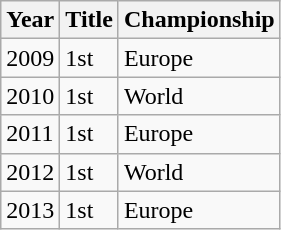<table class="wikitable">
<tr>
<th>Year</th>
<th>Title</th>
<th>Championship</th>
</tr>
<tr>
<td>2009</td>
<td>1st</td>
<td>Europe</td>
</tr>
<tr>
<td>2010</td>
<td>1st</td>
<td>World</td>
</tr>
<tr>
<td>2011</td>
<td>1st</td>
<td>Europe</td>
</tr>
<tr>
<td>2012</td>
<td>1st</td>
<td>World</td>
</tr>
<tr>
<td>2013</td>
<td>1st</td>
<td>Europe</td>
</tr>
</table>
